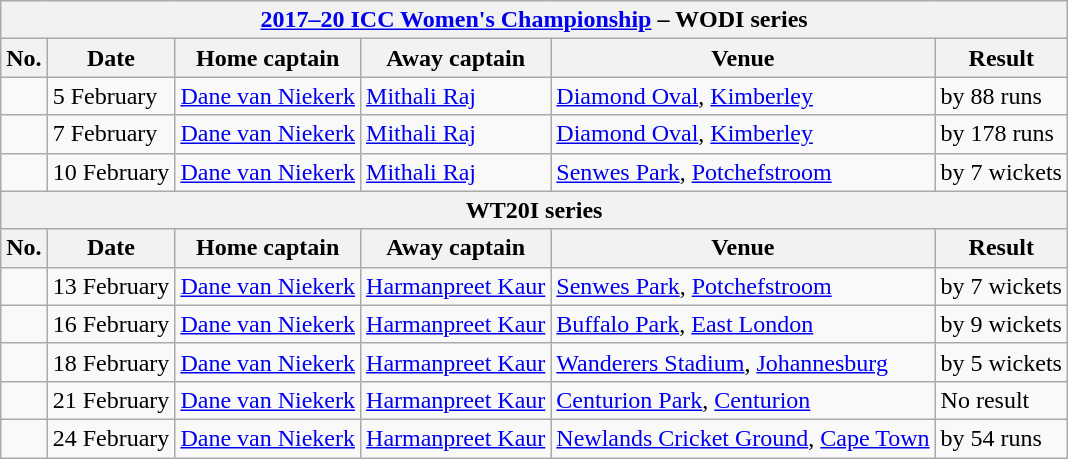<table class="wikitable">
<tr>
<th colspan="6"><a href='#'>2017–20 ICC Women's Championship</a> – WODI series</th>
</tr>
<tr>
<th>No.</th>
<th>Date</th>
<th>Home captain</th>
<th>Away captain</th>
<th>Venue</th>
<th>Result</th>
</tr>
<tr>
<td></td>
<td>5 February</td>
<td><a href='#'>Dane van Niekerk</a></td>
<td><a href='#'>Mithali Raj</a></td>
<td><a href='#'>Diamond Oval</a>, <a href='#'>Kimberley</a></td>
<td> by 88 runs</td>
</tr>
<tr>
<td></td>
<td>7 February</td>
<td><a href='#'>Dane van Niekerk</a></td>
<td><a href='#'>Mithali Raj</a></td>
<td><a href='#'>Diamond Oval</a>, <a href='#'>Kimberley</a></td>
<td> by 178 runs</td>
</tr>
<tr>
<td></td>
<td>10 February</td>
<td><a href='#'>Dane van Niekerk</a></td>
<td><a href='#'>Mithali Raj</a></td>
<td><a href='#'>Senwes Park</a>, <a href='#'>Potchefstroom</a></td>
<td> by 7 wickets</td>
</tr>
<tr>
<th colspan="6">WT20I series</th>
</tr>
<tr>
<th>No.</th>
<th>Date</th>
<th>Home captain</th>
<th>Away captain</th>
<th>Venue</th>
<th>Result</th>
</tr>
<tr>
<td></td>
<td>13 February</td>
<td><a href='#'>Dane van Niekerk</a></td>
<td><a href='#'>Harmanpreet Kaur</a></td>
<td><a href='#'>Senwes Park</a>, <a href='#'>Potchefstroom</a></td>
<td> by 7 wickets</td>
</tr>
<tr>
<td></td>
<td>16 February</td>
<td><a href='#'>Dane van Niekerk</a></td>
<td><a href='#'>Harmanpreet Kaur</a></td>
<td><a href='#'>Buffalo Park</a>, <a href='#'>East London</a></td>
<td> by 9 wickets</td>
</tr>
<tr>
<td></td>
<td>18 February</td>
<td><a href='#'>Dane van Niekerk</a></td>
<td><a href='#'>Harmanpreet Kaur</a></td>
<td><a href='#'>Wanderers Stadium</a>, <a href='#'>Johannesburg</a></td>
<td> by 5 wickets</td>
</tr>
<tr>
<td></td>
<td>21 February</td>
<td><a href='#'>Dane van Niekerk</a></td>
<td><a href='#'>Harmanpreet Kaur</a></td>
<td><a href='#'>Centurion Park</a>, <a href='#'>Centurion</a></td>
<td>No result</td>
</tr>
<tr>
<td></td>
<td>24 February</td>
<td><a href='#'>Dane van Niekerk</a></td>
<td><a href='#'>Harmanpreet Kaur</a></td>
<td><a href='#'>Newlands Cricket Ground</a>, <a href='#'>Cape Town</a></td>
<td> by 54 runs</td>
</tr>
</table>
